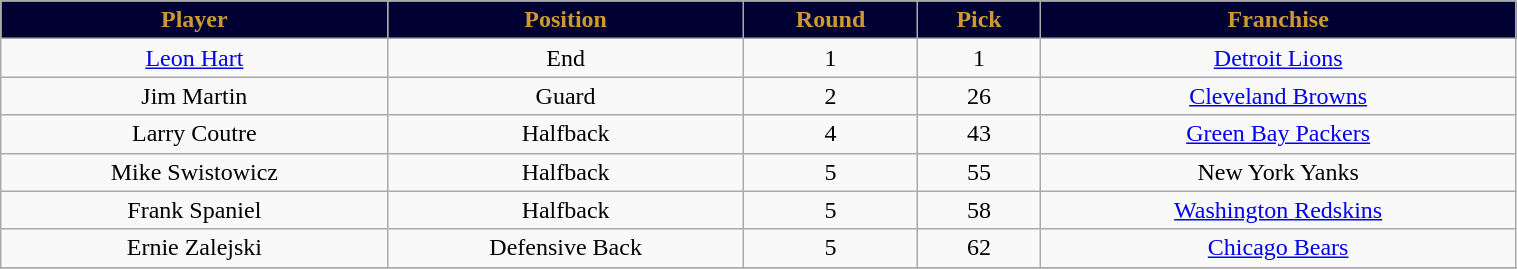<table class="wikitable" width="80%">
<tr align="center"  style="background:#000033;color:#CC9933;">
<td><strong>Player</strong></td>
<td><strong>Position</strong></td>
<td><strong>Round</strong></td>
<td><strong>Pick</strong></td>
<td><strong>Franchise</strong></td>
</tr>
<tr align="center" bgcolor="">
<td><a href='#'>Leon Hart</a></td>
<td>End</td>
<td>1</td>
<td>1</td>
<td><a href='#'>Detroit Lions</a></td>
</tr>
<tr align="center" bgcolor="">
<td>Jim Martin</td>
<td>Guard</td>
<td>2</td>
<td>26</td>
<td><a href='#'>Cleveland Browns</a></td>
</tr>
<tr align="center" bgcolor="">
<td>Larry Coutre</td>
<td>Halfback</td>
<td>4</td>
<td>43</td>
<td><a href='#'>Green Bay Packers</a></td>
</tr>
<tr align="center" bgcolor="">
<td>Mike Swistowicz</td>
<td>Halfback</td>
<td>5</td>
<td>55</td>
<td>New York Yanks</td>
</tr>
<tr align="center" bgcolor="">
<td>Frank Spaniel</td>
<td>Halfback</td>
<td>5</td>
<td>58</td>
<td><a href='#'>Washington Redskins</a></td>
</tr>
<tr align="center" bgcolor="">
<td>Ernie Zalejski</td>
<td>Defensive Back</td>
<td>5</td>
<td>62</td>
<td><a href='#'>Chicago Bears</a></td>
</tr>
<tr align="center" bgcolor="">
</tr>
</table>
